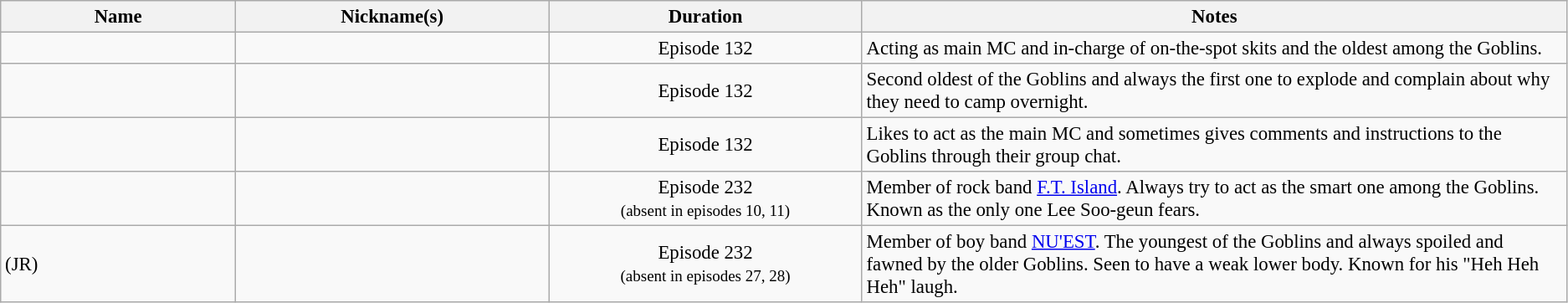<table class="wikitable" style="font-size:95%;">
<tr>
<th style="width:15%;">Name</th>
<th style="width:20%;">Nickname(s)</th>
<th style="width:20%;">Duration</th>
<th style="width:45%;">Notes</th>
</tr>
<tr>
<td></td>
<td></td>
<td style="text-align:center;">Episode 132</td>
<td>Acting as main MC and in-charge of on-the-spot skits and the oldest among the Goblins.</td>
</tr>
<tr>
<td></td>
<td></td>
<td style="text-align:center;">Episode 132</td>
<td>Second oldest of the Goblins and always the first one to explode and complain about why they need to camp overnight.</td>
</tr>
<tr>
<td></td>
<td></td>
<td style="text-align:center;">Episode 132</td>
<td>Likes to act as the main MC and sometimes gives comments and instructions to the Goblins through their group chat.</td>
</tr>
<tr>
<td></td>
<td></td>
<td style="text-align:center;">Episode 232<br><small>(absent in episodes 10, 11)</small></td>
<td>Member of rock band <a href='#'>F.T. Island</a>. Always try to act as the smart one among the Goblins. Known as the only one Lee Soo-geun fears.</td>
</tr>
<tr>
<td> (JR)</td>
<td></td>
<td style="text-align:center;">Episode 232<br><small>(absent in episodes 27, 28)</small></td>
<td>Member of boy band <a href='#'>NU'EST</a>. The youngest of the Goblins and always spoiled and fawned by the older Goblins. Seen to have a weak lower body. Known for his "Heh Heh Heh" laugh.</td>
</tr>
</table>
